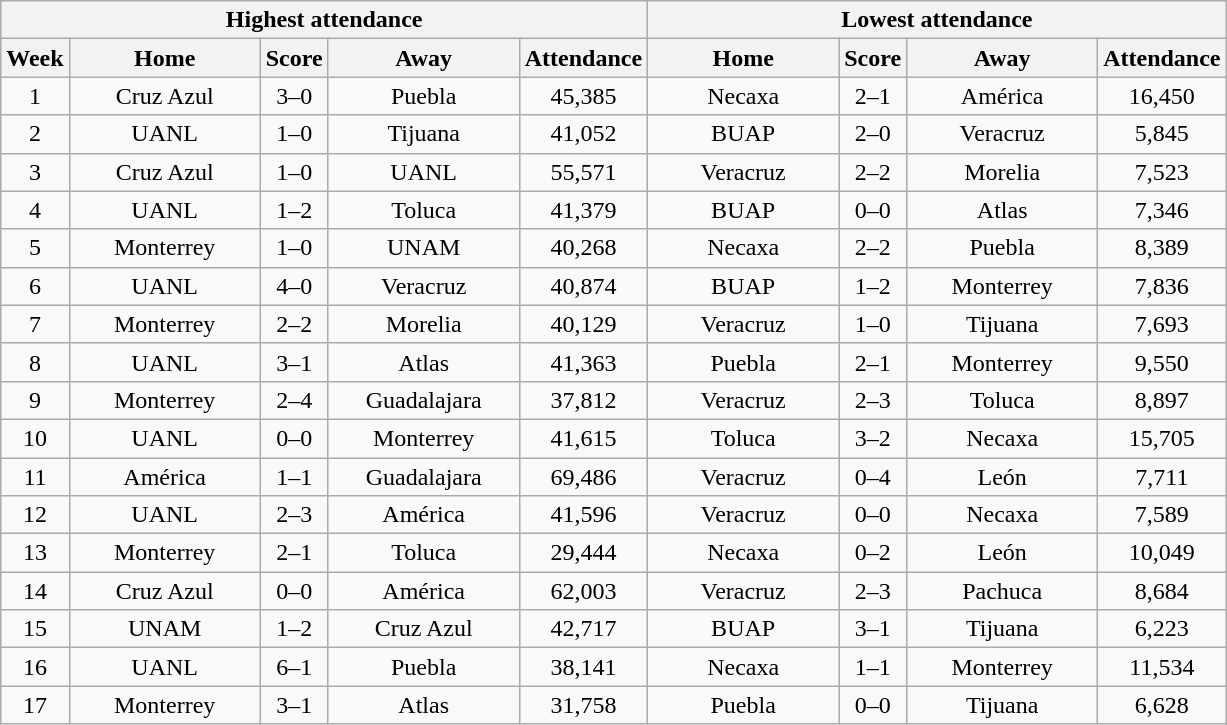<table class="wikitable" style="text-align:center">
<tr>
<th colspan=5>Highest attendance</th>
<th colspan=6>Lowest attendance</th>
</tr>
<tr>
<th>Week</th>
<th class="unsortable" width=120>Home</th>
<th>Score</th>
<th class="unsortable" width=120>Away</th>
<th>Attendance</th>
<th class="unsortable" width=120>Home</th>
<th>Score</th>
<th class="unsortable" width=120>Away</th>
<th>Attendance</th>
</tr>
<tr>
<td>1</td>
<td>Cruz Azul</td>
<td>3–0</td>
<td>Puebla</td>
<td>45,385</td>
<td>Necaxa</td>
<td>2–1</td>
<td>América</td>
<td>16,450</td>
</tr>
<tr>
<td>2</td>
<td>UANL</td>
<td>1–0</td>
<td>Tijuana</td>
<td>41,052</td>
<td>BUAP</td>
<td>2–0</td>
<td>Veracruz</td>
<td>5,845</td>
</tr>
<tr>
<td>3</td>
<td>Cruz Azul</td>
<td>1–0</td>
<td>UANL</td>
<td>55,571</td>
<td>Veracruz</td>
<td>2–2</td>
<td>Morelia</td>
<td>7,523</td>
</tr>
<tr>
<td>4</td>
<td>UANL</td>
<td>1–2</td>
<td>Toluca</td>
<td>41,379</td>
<td>BUAP</td>
<td>0–0</td>
<td>Atlas</td>
<td>7,346</td>
</tr>
<tr>
<td>5</td>
<td>Monterrey</td>
<td>1–0</td>
<td>UNAM</td>
<td>40,268</td>
<td>Necaxa</td>
<td>2–2</td>
<td>Puebla</td>
<td>8,389</td>
</tr>
<tr>
<td>6</td>
<td>UANL</td>
<td>4–0</td>
<td>Veracruz</td>
<td>40,874</td>
<td>BUAP</td>
<td>1–2</td>
<td>Monterrey</td>
<td>7,836</td>
</tr>
<tr>
<td>7</td>
<td>Monterrey</td>
<td>2–2</td>
<td>Morelia</td>
<td>40,129</td>
<td>Veracruz</td>
<td>1–0</td>
<td>Tijuana</td>
<td>7,693</td>
</tr>
<tr>
<td>8</td>
<td>UANL</td>
<td>3–1</td>
<td>Atlas</td>
<td>41,363</td>
<td>Puebla</td>
<td>2–1</td>
<td>Monterrey</td>
<td>9,550</td>
</tr>
<tr>
<td>9</td>
<td>Monterrey</td>
<td>2–4</td>
<td>Guadalajara</td>
<td>37,812</td>
<td>Veracruz</td>
<td>2–3</td>
<td>Toluca</td>
<td>8,897</td>
</tr>
<tr>
<td>10</td>
<td>UANL</td>
<td>0–0</td>
<td>Monterrey</td>
<td>41,615</td>
<td>Toluca</td>
<td>3–2</td>
<td>Necaxa</td>
<td>15,705</td>
</tr>
<tr>
<td>11</td>
<td>América</td>
<td>1–1</td>
<td>Guadalajara</td>
<td>69,486</td>
<td>Veracruz</td>
<td>0–4</td>
<td>León</td>
<td>7,711</td>
</tr>
<tr>
<td>12</td>
<td>UANL</td>
<td>2–3</td>
<td>América</td>
<td>41,596</td>
<td>Veracruz</td>
<td>0–0</td>
<td>Necaxa</td>
<td>7,589</td>
</tr>
<tr>
<td>13</td>
<td>Monterrey</td>
<td>2–1</td>
<td>Toluca</td>
<td>29,444</td>
<td>Necaxa</td>
<td>0–2</td>
<td>León</td>
<td>10,049</td>
</tr>
<tr>
<td>14</td>
<td>Cruz Azul</td>
<td>0–0</td>
<td>América</td>
<td>62,003</td>
<td>Veracruz</td>
<td>2–3</td>
<td>Pachuca</td>
<td>8,684</td>
</tr>
<tr>
<td>15</td>
<td>UNAM</td>
<td>1–2</td>
<td>Cruz Azul</td>
<td>42,717</td>
<td>BUAP</td>
<td>3–1</td>
<td>Tijuana</td>
<td>6,223</td>
</tr>
<tr>
<td>16</td>
<td>UANL</td>
<td>6–1</td>
<td>Puebla</td>
<td>38,141</td>
<td>Necaxa</td>
<td>1–1</td>
<td>Monterrey</td>
<td>11,534</td>
</tr>
<tr>
<td>17</td>
<td>Monterrey</td>
<td>3–1</td>
<td>Atlas</td>
<td>31,758</td>
<td>Puebla</td>
<td>0–0</td>
<td>Tijuana</td>
<td>6,628</td>
</tr>
</table>
